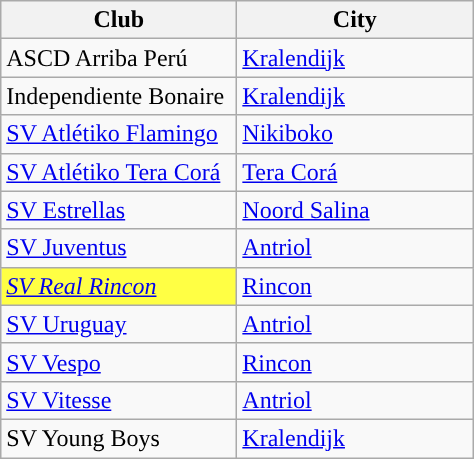<table class="wikitable">
<tr>
<th width="150px">Club</th>
<th width="150px">City</th>
</tr>
<tr>
<td>ASCD Arriba Perú</td>
<td><a href='#'>Kralendijk</a></td>
</tr>
<tr>
<td>Independiente Bonaire</td>
<td><a href='#'>Kralendijk</a></td>
</tr>
<tr>
<td><a href='#'>SV Atlétiko Flamingo</a></td>
<td><a href='#'>Nikiboko</a></td>
</tr>
<tr>
<td><a href='#'>SV Atlétiko Tera Corá</a></td>
<td><a href='#'>Tera Corá</a></td>
</tr>
<tr>
<td><a href='#'>SV Estrellas</a></td>
<td><a href='#'>Noord Salina</a></td>
</tr>
<tr>
<td><a href='#'>SV Juventus</a></td>
<td><a href='#'>Antriol</a></td>
</tr>
<tr>
<td style="background:#FFFF44"><em><a href='#'>SV Real Rincon</a></em></td>
<td><a href='#'>Rincon</a></td>
</tr>
<tr>
<td><a href='#'>SV Uruguay</a></td>
<td><a href='#'>Antriol</a></td>
</tr>
<tr>
<td><a href='#'>SV Vespo</a></td>
<td><a href='#'>Rincon</a></td>
</tr>
<tr>
<td><a href='#'>SV Vitesse</a></td>
<td><a href='#'>Antriol</a></td>
</tr>
<tr>
<td>SV Young Boys</td>
<td><a href='#'>Kralendijk</a></td>
</tr>
</table>
